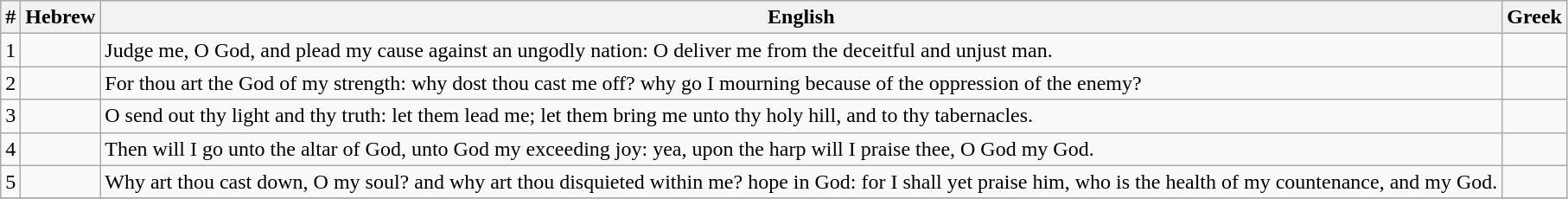<table class=wikitable>
<tr>
<th>#</th>
<th>Hebrew</th>
<th>English</th>
<th>Greek</th>
</tr>
<tr>
<td style="text-align:right">1</td>
<td style="text-align:right"></td>
<td>Judge me, O God, and plead my cause against an ungodly nation: O deliver me from the deceitful and unjust man.</td>
<td></td>
</tr>
<tr>
<td style="text-align:right">2</td>
<td style="text-align:right"></td>
<td>For thou art the God of my strength: why dost thou cast me off? why go I mourning because of the oppression of the enemy?</td>
<td></td>
</tr>
<tr>
<td style="text-align:right">3</td>
<td style="text-align:right"></td>
<td>O send out thy light and thy truth: let them lead me; let them bring me unto thy holy hill, and to thy tabernacles.</td>
<td></td>
</tr>
<tr>
<td style="text-align:right">4</td>
<td style="text-align:right"></td>
<td>Then will I go unto the altar of God, unto God my exceeding joy: yea, upon the harp will I praise thee, O God my God.</td>
<td></td>
</tr>
<tr>
<td style="text-align:right">5</td>
<td style="text-align:right"></td>
<td>Why art thou cast down, O my soul? and why art thou disquieted within me? hope in God: for I shall yet praise him, who is the health of my countenance, and my God.</td>
<td></td>
</tr>
<tr>
</tr>
</table>
